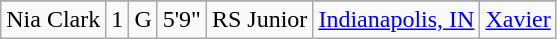<table class="wikitable sortable" style="text-align: center">
<tr align=center>
</tr>
<tr>
<td>Nia Clark</td>
<td>1</td>
<td>G</td>
<td>5'9"</td>
<td>RS Junior</td>
<td><a href='#'>Indianapolis, IN</a></td>
<td><a href='#'>Xavier</a></td>
</tr>
</table>
